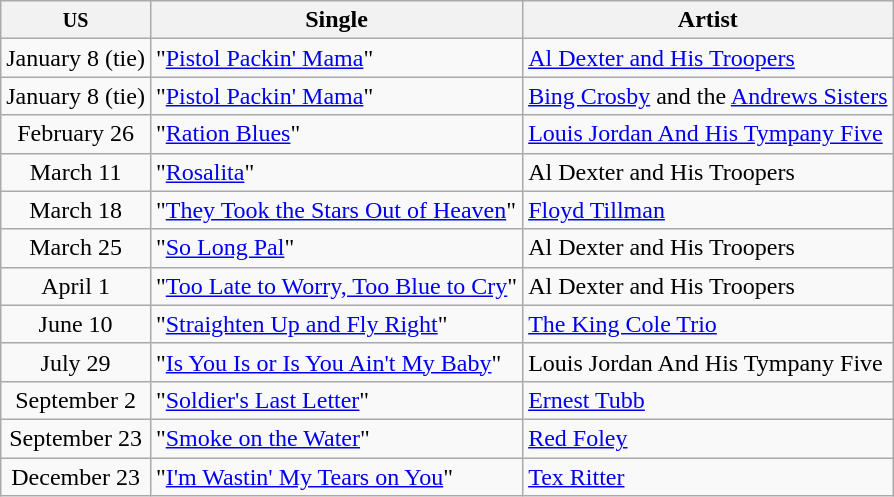<table class="wikitable sortable">
<tr>
<th><small>US</small></th>
<th>Single</th>
<th>Artist</th>
</tr>
<tr>
<td style="text-align: center;">January 8 (tie)</td>
<td>"<a href='#'>Pistol Packin' Mama</a>"</td>
<td><a href='#'>Al Dexter and His Troopers</a></td>
</tr>
<tr>
<td style="text-align: center;">January 8 (tie)</td>
<td>"<a href='#'>Pistol Packin' Mama</a>"</td>
<td><a href='#'>Bing Crosby</a> and the <a href='#'>Andrews Sisters</a></td>
</tr>
<tr>
<td style="text-align: center;">February 26</td>
<td>"<a href='#'>Ration Blues</a>"</td>
<td><a href='#'>Louis Jordan And His Tympany Five</a></td>
</tr>
<tr>
<td style="text-align: center;">March 11</td>
<td>"<a href='#'>Rosalita</a>"</td>
<td>Al Dexter and His Troopers</td>
</tr>
<tr>
<td style="text-align: center;">March 18</td>
<td>"<a href='#'>They Took the Stars Out of Heaven</a>"</td>
<td><a href='#'>Floyd Tillman</a></td>
</tr>
<tr>
<td style="text-align: center;">March 25</td>
<td>"<a href='#'>So Long Pal</a>"</td>
<td>Al Dexter and His Troopers</td>
</tr>
<tr>
<td style="text-align: center;">April 1</td>
<td>"<a href='#'>Too Late to Worry, Too Blue to Cry</a>"</td>
<td>Al Dexter and His Troopers</td>
</tr>
<tr>
<td style="text-align: center;">June 10</td>
<td>"<a href='#'>Straighten Up and Fly Right</a>"</td>
<td><a href='#'>The King Cole Trio</a></td>
</tr>
<tr>
<td style="text-align: center;">July 29</td>
<td>"<a href='#'>Is You Is or Is You Ain't My Baby</a>"</td>
<td>Louis Jordan And His Tympany Five</td>
</tr>
<tr>
<td style="text-align: center;">September 2</td>
<td>"<a href='#'>Soldier's Last Letter</a>"</td>
<td><a href='#'>Ernest Tubb</a></td>
</tr>
<tr>
<td style="text-align: center;">September 23</td>
<td>"<a href='#'>Smoke on the Water</a>"</td>
<td><a href='#'>Red Foley</a></td>
</tr>
<tr>
<td style="text-align: center;">December 23</td>
<td>"<a href='#'>I'm Wastin' My Tears on You</a>"</td>
<td><a href='#'>Tex Ritter</a></td>
</tr>
</table>
